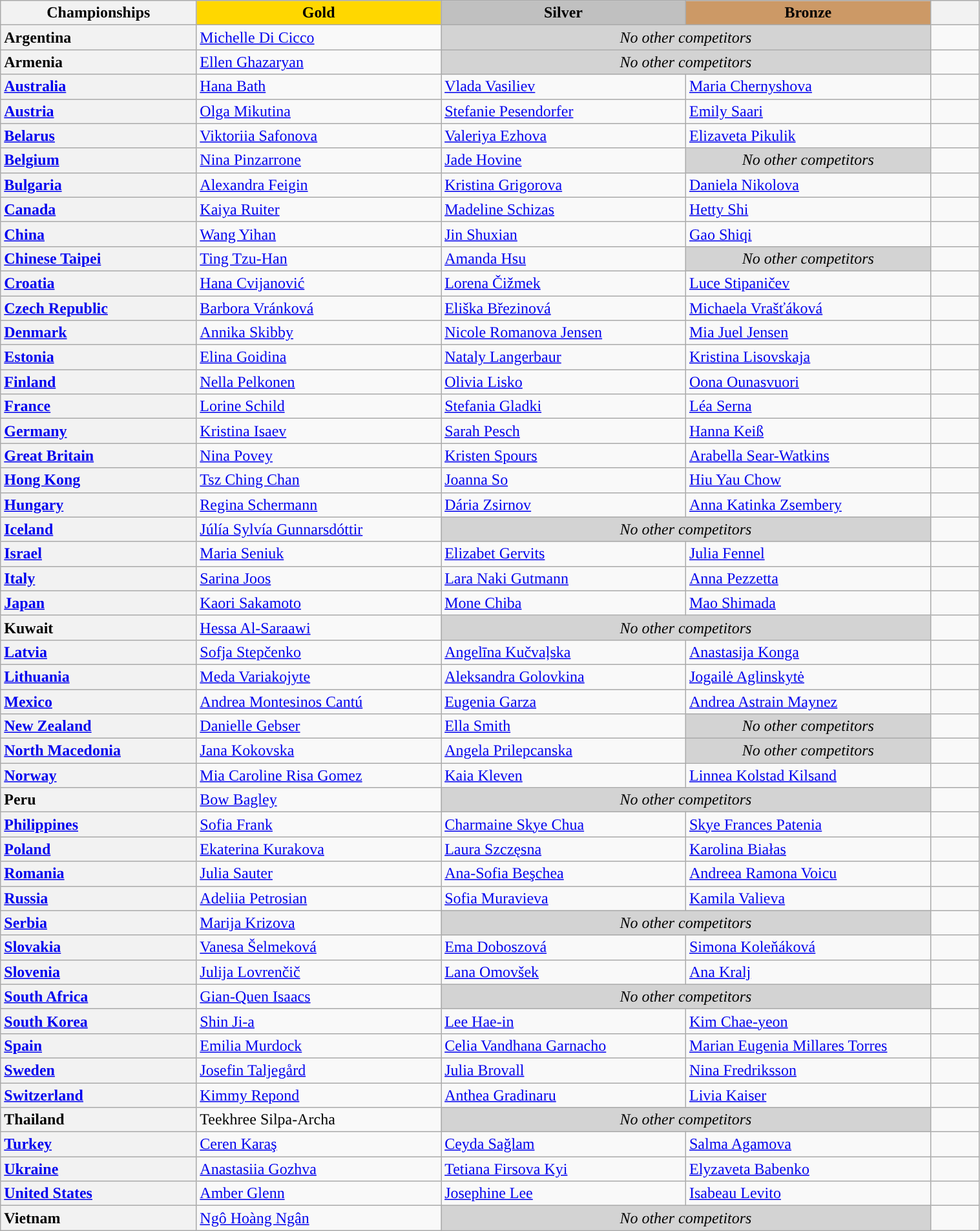<table class="wikitable unsortable" style="text-align:left; width:80%;">
<tr>
<th scope="col" style="text-align:center; width:20%;">Championships</th>
<td scope="col" style="text-align:center; width:25%; background:gold"><strong>Gold</strong></td>
<td scope="col" style="text-align:center; width:25%; background:silver"><strong>Silver</strong></td>
<td scope="col" style="text-align:center; width:25%; background:#c96"><strong>Bronze</strong></td>
<th scope="col" style="text-align:center; width:5%;"></th>
</tr>
<tr>
<th scope="row" style="text-align:left"> Argentina</th>
<td><a href='#'>Michelle Di Cicco</a></td>
<td colspan=2 align="center" bgcolor="lightgray"><em>No other competitors</em></td>
<td></td>
</tr>
<tr>
<th scope="row" style="text-align:left"> Armenia</th>
<td><a href='#'>Ellen Ghazaryan</a></td>
<td colspan=2 align="center" bgcolor="lightgray"><em>No other competitors</em></td>
<td></td>
</tr>
<tr>
<th scope="row" style="text-align:left"> <a href='#'>Australia</a></th>
<td><a href='#'>Hana Bath</a></td>
<td><a href='#'>Vlada Vasiliev</a></td>
<td><a href='#'>Maria Chernyshova</a></td>
<td></td>
</tr>
<tr>
<th scope="row" style="text-align:left"> <a href='#'>Austria</a></th>
<td><a href='#'>Olga Mikutina</a></td>
<td><a href='#'>Stefanie Pesendorfer</a></td>
<td><a href='#'>Emily Saari</a></td>
<td></td>
</tr>
<tr>
<th scope="row" style="text-align:left"> <a href='#'>Belarus</a></th>
<td><a href='#'>Viktoriia Safonova</a></td>
<td><a href='#'>Valeriya Ezhova</a></td>
<td><a href='#'>Elizaveta Pikulik</a></td>
<td></td>
</tr>
<tr>
<th scope="row" style="text-align:left"> <a href='#'>Belgium</a></th>
<td><a href='#'>Nina Pinzarrone</a></td>
<td><a href='#'>Jade Hovine</a></td>
<td align="center" bgcolor="lightgray"><em>No other competitors</em></td>
<td></td>
</tr>
<tr>
<th scope="row" style="text-align:left"> <a href='#'>Bulgaria</a></th>
<td><a href='#'>Alexandra Feigin</a></td>
<td><a href='#'>Kristina Grigorova</a></td>
<td><a href='#'>Daniela Nikolova</a></td>
<td></td>
</tr>
<tr>
<th scope="row" style="text-align:left"> <a href='#'>Canada</a></th>
<td><a href='#'>Kaiya Ruiter</a></td>
<td><a href='#'>Madeline Schizas</a></td>
<td><a href='#'>Hetty Shi</a></td>
<td></td>
</tr>
<tr>
<th scope="row" style="text-align:left"> <a href='#'>China</a></th>
<td><a href='#'>Wang Yihan</a></td>
<td><a href='#'>Jin Shuxian</a></td>
<td><a href='#'>Gao Shiqi</a></td>
<td></td>
</tr>
<tr>
<th scope="row" style="text-align:left"> <a href='#'>Chinese Taipei</a></th>
<td><a href='#'>Ting Tzu-Han</a></td>
<td><a href='#'>Amanda Hsu</a></td>
<td align="center" bgcolor="lightgray"><em>No other competitors</em></td>
<td></td>
</tr>
<tr>
<th scope="row" style="text-align:left"> <a href='#'>Croatia</a></th>
<td><a href='#'>Hana Cvijanović</a></td>
<td><a href='#'>Lorena Čižmek</a></td>
<td><a href='#'>Luce Stipaničev</a></td>
<td></td>
</tr>
<tr>
<th scope="row" style="text-align:left"> <a href='#'>Czech Republic</a></th>
<td><a href='#'>Barbora Vránková</a></td>
<td><a href='#'>Eliška Březinová</a></td>
<td><a href='#'>Michaela Vrašťáková</a></td>
<td></td>
</tr>
<tr>
<th scope="row" style="text-align:left"> <a href='#'>Denmark</a></th>
<td><a href='#'>Annika Skibby</a></td>
<td><a href='#'>Nicole Romanova Jensen</a></td>
<td><a href='#'>Mia Juel Jensen</a></td>
<td></td>
</tr>
<tr>
<th scope="row" style="text-align:left"> <a href='#'>Estonia</a></th>
<td><a href='#'>Elina Goidina</a></td>
<td><a href='#'>Nataly Langerbaur</a></td>
<td><a href='#'>Kristina Lisovskaja</a></td>
<td></td>
</tr>
<tr>
<th scope="row" style="text-align:left"> <a href='#'>Finland</a></th>
<td><a href='#'>Nella Pelkonen</a></td>
<td><a href='#'>Olivia Lisko</a></td>
<td><a href='#'>Oona Ounasvuori</a></td>
<td></td>
</tr>
<tr>
<th scope="row" style="text-align:left"> <a href='#'>France</a></th>
<td><a href='#'>Lorine Schild</a></td>
<td><a href='#'>Stefania Gladki</a></td>
<td><a href='#'>Léa Serna</a></td>
<td></td>
</tr>
<tr>
<th scope="row" style="text-align:left"> <a href='#'>Germany</a></th>
<td><a href='#'>Kristina Isaev</a></td>
<td><a href='#'>Sarah Pesch</a></td>
<td><a href='#'>Hanna Keiß</a></td>
<td></td>
</tr>
<tr>
<th scope="row" style="text-align:left"> <a href='#'>Great Britain</a></th>
<td><a href='#'>Nina Povey</a></td>
<td><a href='#'>Kristen Spours</a></td>
<td><a href='#'>Arabella Sear-Watkins</a></td>
<td></td>
</tr>
<tr>
<th scope="row" style="text-align:left"> <a href='#'>Hong Kong</a></th>
<td><a href='#'>Tsz Ching Chan</a></td>
<td><a href='#'>Joanna So</a></td>
<td><a href='#'>Hiu Yau Chow</a></td>
<td></td>
</tr>
<tr>
<th scope="row" style="text-align:left"> <a href='#'>Hungary</a></th>
<td><a href='#'>Regina Schermann</a></td>
<td><a href='#'>Dária Zsirnov</a></td>
<td><a href='#'>Anna Katinka Zsembery</a></td>
<td></td>
</tr>
<tr>
<th scope="row" style="text-align:left"> <a href='#'>Iceland</a></th>
<td><a href='#'>Júlía Sylvía Gunnarsdóttir</a></td>
<td colspan=2 align="center" bgcolor="lightgray"><em>No other competitors</em></td>
<td></td>
</tr>
<tr>
<th scope="row" style="text-align:left"> <a href='#'>Israel</a></th>
<td><a href='#'>Maria Seniuk</a></td>
<td><a href='#'>Elizabet Gervits</a></td>
<td><a href='#'>Julia Fennel</a></td>
<td></td>
</tr>
<tr>
<th scope="row" style="text-align:left"> <a href='#'>Italy</a></th>
<td><a href='#'>Sarina Joos</a></td>
<td><a href='#'>Lara Naki Gutmann</a></td>
<td><a href='#'>Anna Pezzetta</a></td>
<td></td>
</tr>
<tr>
<th scope="row" style="text-align:left"> <a href='#'>Japan</a></th>
<td><a href='#'>Kaori Sakamoto</a></td>
<td><a href='#'>Mone Chiba</a></td>
<td><a href='#'>Mao Shimada</a></td>
<td></td>
</tr>
<tr>
<th scope="row" style="text-align:left"> Kuwait</th>
<td><a href='#'>Hessa Al-Saraawi</a></td>
<td colspan=2 align="center" bgcolor="lightgray"><em>No other competitors</em></td>
<td></td>
</tr>
<tr>
<th scope="row" style="text-align:left"> <a href='#'>Latvia</a></th>
<td><a href='#'>Sofja Stepčenko</a></td>
<td><a href='#'>Angelīna Kučvaļska</a></td>
<td><a href='#'>Anastasija Konga</a></td>
<td></td>
</tr>
<tr>
<th scope="row" style="text-align:left"> <a href='#'>Lithuania</a></th>
<td><a href='#'>Meda Variakojyte</a></td>
<td><a href='#'>Aleksandra Golovkina</a></td>
<td><a href='#'>Jogailė Aglinskytė</a></td>
<td></td>
</tr>
<tr>
<th scope="row" style="text-align:left"> <a href='#'>Mexico</a></th>
<td><a href='#'>Andrea Montesinos Cantú</a></td>
<td><a href='#'>Eugenia Garza</a></td>
<td><a href='#'>Andrea Astrain Maynez</a></td>
<td></td>
</tr>
<tr>
<th scope="row" style="text-align:left"> <a href='#'>New Zealand</a></th>
<td><a href='#'>Danielle Gebser</a></td>
<td><a href='#'>Ella Smith</a></td>
<td align="center" bgcolor="lightgray"><em>No other competitors</em></td>
<td></td>
</tr>
<tr>
<th scope="row" style="text-align:left"> <a href='#'>North Macedonia</a></th>
<td><a href='#'>Jana Kokovska</a></td>
<td><a href='#'>Angela Prilepcanska</a></td>
<td align="center" bgcolor="lightgray"><em>No other competitors</em></td>
<td></td>
</tr>
<tr>
<th scope="row" style="text-align:left"> <a href='#'>Norway</a></th>
<td><a href='#'>Mia Caroline Risa Gomez</a></td>
<td><a href='#'>Kaia Kleven</a></td>
<td><a href='#'>Linnea Kolstad Kilsand</a></td>
<td></td>
</tr>
<tr>
<th scope="row" style="text-align:left"> Peru</th>
<td><a href='#'>Bow Bagley</a></td>
<td colspan=2 align="center" bgcolor="lightgray"><em>No other competitors</em></td>
<td></td>
</tr>
<tr>
<th scope="row" style="text-align:left"> <a href='#'>Philippines</a></th>
<td><a href='#'>Sofia Frank</a></td>
<td><a href='#'>Charmaine Skye Chua</a></td>
<td><a href='#'>Skye Frances Patenia</a></td>
<td></td>
</tr>
<tr>
<th scope="row" style="text-align:left"> <a href='#'>Poland</a></th>
<td><a href='#'>Ekaterina Kurakova</a></td>
<td><a href='#'>Laura Szczęsna</a></td>
<td><a href='#'>Karolina Białas</a></td>
<td></td>
</tr>
<tr>
<th scope="row" style="text-align:left"> <a href='#'>Romania</a></th>
<td><a href='#'>Julia Sauter</a></td>
<td><a href='#'>Ana-Sofia Beşchea</a></td>
<td><a href='#'>Andreea Ramona Voicu</a></td>
<td></td>
</tr>
<tr>
<th scope="row" style="text-align:left"> <a href='#'>Russia</a></th>
<td><a href='#'>Adeliia Petrosian</a></td>
<td><a href='#'>Sofia Muravieva</a></td>
<td><a href='#'>Kamila Valieva</a></td>
<td></td>
</tr>
<tr>
<th scope="row" style="text-align:left"> <a href='#'>Serbia</a></th>
<td><a href='#'>Marija Krizova</a></td>
<td colspan=2 align="center" bgcolor="lightgray"><em>No other competitors</em></td>
<td></td>
</tr>
<tr>
<th scope="row" style="text-align:left"> <a href='#'>Slovakia</a></th>
<td><a href='#'>Vanesa Šelmeková</a></td>
<td><a href='#'>Ema Doboszová</a></td>
<td><a href='#'>Simona Koleňáková</a></td>
<td></td>
</tr>
<tr>
<th scope="row" style="text-align:left"> <a href='#'>Slovenia</a></th>
<td><a href='#'>Julija Lovrenčič</a></td>
<td><a href='#'>Lana Omovšek</a></td>
<td><a href='#'>Ana Kralj</a></td>
<td></td>
</tr>
<tr>
<th scope="row" style="text-align:left"> <a href='#'>South Africa</a></th>
<td><a href='#'>Gian-Quen Isaacs</a></td>
<td colspan=2 align="center" bgcolor="lightgray"><em>No other competitors</em></td>
<td></td>
</tr>
<tr>
<th scope="row" style="text-align:left"> <a href='#'>South Korea</a></th>
<td><a href='#'>Shin Ji-a</a></td>
<td><a href='#'>Lee Hae-in</a></td>
<td><a href='#'>Kim Chae-yeon</a></td>
<td></td>
</tr>
<tr>
<th scope="row" style="text-align:left"> <a href='#'>Spain</a></th>
<td><a href='#'>Emilia Murdock</a></td>
<td><a href='#'>Celia Vandhana Garnacho</a></td>
<td><a href='#'>Marian Eugenia Millares Torres</a></td>
<td></td>
</tr>
<tr>
<th scope="row" style="text-align:left"> <a href='#'>Sweden</a></th>
<td><a href='#'>Josefin Taljegård</a></td>
<td><a href='#'>Julia Brovall</a></td>
<td><a href='#'>Nina Fredriksson</a></td>
<td></td>
</tr>
<tr>
<th scope="row" style="text-align:left"> <a href='#'>Switzerland</a></th>
<td><a href='#'>Kimmy Repond</a></td>
<td><a href='#'>Anthea Gradinaru</a></td>
<td><a href='#'>Livia Kaiser</a></td>
<td></td>
</tr>
<tr>
<th scope="row" style="text-align:left"> Thailand</th>
<td>Teekhree Silpa-Archa</td>
<td colspan=2 align="center" bgcolor="lightgray"><em>No other competitors</em></td>
<td></td>
</tr>
<tr>
<th scope="row" style="text-align:left"> <a href='#'>Turkey</a></th>
<td><a href='#'>Ceren Karaş</a></td>
<td><a href='#'>Ceyda Sağlam</a></td>
<td><a href='#'>Salma Agamova</a></td>
<td></td>
</tr>
<tr>
<th scope="row" style="text-align:left"> <a href='#'>Ukraine</a></th>
<td><a href='#'>Anastasiia Gozhva</a></td>
<td><a href='#'>Tetiana Firsova Kyi</a></td>
<td><a href='#'>Elyzaveta Babenko</a></td>
<td></td>
</tr>
<tr>
<th scope="row" style="text-align:left"> <a href='#'>United States</a></th>
<td><a href='#'>Amber Glenn</a></td>
<td><a href='#'>Josephine Lee</a></td>
<td><a href='#'>Isabeau Levito</a></td>
<td></td>
</tr>
<tr>
<th scope="row" style="text-align:left"> Vietnam</th>
<td><a href='#'>Ngô Hoàng Ngân</a></td>
<td colspan=2 align="center" bgcolor="lightgray"><em>No other competitors</em></td>
<td></td>
</tr>
</table>
